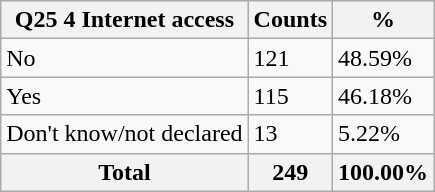<table class="wikitable sortable">
<tr>
<th>Q25 4 Internet access</th>
<th>Counts</th>
<th>%</th>
</tr>
<tr>
<td>No</td>
<td>121</td>
<td>48.59%</td>
</tr>
<tr>
<td>Yes</td>
<td>115</td>
<td>46.18%</td>
</tr>
<tr>
<td>Don't know/not declared</td>
<td>13</td>
<td>5.22%</td>
</tr>
<tr>
<th>Total</th>
<th>249</th>
<th>100.00%</th>
</tr>
</table>
